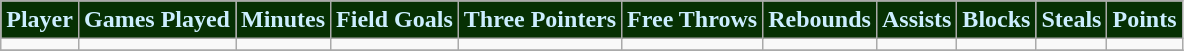<table class="wikitable" style="text-align:center">
<tr>
<th style="background:#063003;color:#CCEEFF;">Player</th>
<th style="background:#063003;color:#CCEEFF;">Games Played</th>
<th style="background:#063003;color:#CCEEFF;">Minutes</th>
<th style="background:#063003;color:#CCEEFF;">Field Goals</th>
<th style="background:#063003;color:#CCEEFF;">Three Pointers</th>
<th style="background:#063003;color:#CCEEFF;">Free Throws</th>
<th style="background:#063003;color:#CCEEFF;">Rebounds</th>
<th style="background:#063003;color:#CCEEFF;">Assists</th>
<th style="background:#063003;color:#CCEEFF;">Blocks</th>
<th style="background:#063003;color:#CCEEFF;">Steals</th>
<th style="background:#063003;color:#CCEEFF;">Points</th>
</tr>
<tr>
<td></td>
<td></td>
<td></td>
<td></td>
<td></td>
<td></td>
<td></td>
<td></td>
<td></td>
<td></td>
<td></td>
</tr>
<tr>
</tr>
</table>
